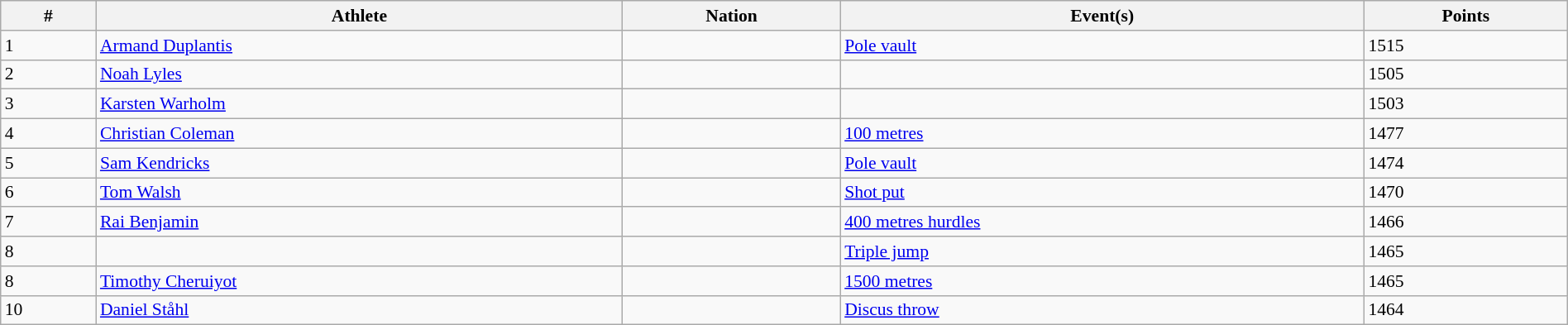<table class="wikitable" width=100% style="font-size:90%; text-align:left;">
<tr>
<th>#</th>
<th>Athlete</th>
<th>Nation</th>
<th>Event(s)</th>
<th>Points</th>
</tr>
<tr>
<td>1</td>
<td><a href='#'>Armand Duplantis</a></td>
<td></td>
<td><a href='#'>Pole vault</a></td>
<td>1515</td>
</tr>
<tr>
<td>2</td>
<td><a href='#'>Noah Lyles</a></td>
<td></td>
<td></td>
<td>1505</td>
</tr>
<tr>
<td>3</td>
<td><a href='#'>Karsten Warholm</a></td>
<td></td>
<td></td>
<td>1503</td>
</tr>
<tr>
<td>4</td>
<td><a href='#'>Christian Coleman</a></td>
<td></td>
<td><a href='#'>100 metres</a></td>
<td>1477</td>
</tr>
<tr>
<td>5</td>
<td><a href='#'>Sam Kendricks</a></td>
<td></td>
<td><a href='#'>Pole vault</a></td>
<td>1474</td>
</tr>
<tr>
<td>6</td>
<td><a href='#'>Tom Walsh</a></td>
<td></td>
<td><a href='#'>Shot put</a></td>
<td>1470</td>
</tr>
<tr>
<td>7</td>
<td><a href='#'>Rai Benjamin</a></td>
<td></td>
<td><a href='#'>400 metres hurdles</a></td>
<td>1466</td>
</tr>
<tr>
<td>8</td>
<td></td>
<td></td>
<td><a href='#'>Triple jump</a></td>
<td>1465</td>
</tr>
<tr>
<td>8</td>
<td><a href='#'>Timothy Cheruiyot</a></td>
<td></td>
<td><a href='#'>1500 metres</a></td>
<td>1465</td>
</tr>
<tr>
<td>10</td>
<td><a href='#'>Daniel Ståhl</a></td>
<td></td>
<td><a href='#'>Discus throw</a></td>
<td>1464</td>
</tr>
</table>
